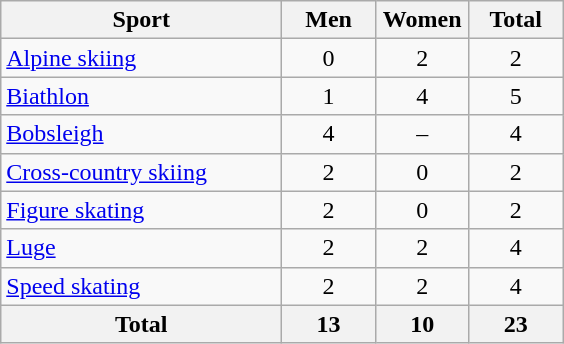<table class="wikitable sortable" style="text-align:center;">
<tr>
<th width=180>Sport</th>
<th width=55>Men</th>
<th width=55>Women</th>
<th width=55>Total</th>
</tr>
<tr>
<td align=left><a href='#'>Alpine skiing</a></td>
<td>0</td>
<td>2</td>
<td>2</td>
</tr>
<tr>
<td align=left><a href='#'>Biathlon</a></td>
<td>1</td>
<td>4</td>
<td>5</td>
</tr>
<tr>
<td align=left><a href='#'>Bobsleigh</a></td>
<td>4</td>
<td>–</td>
<td>4</td>
</tr>
<tr>
<td align=left><a href='#'>Cross-country skiing</a></td>
<td>2</td>
<td>0</td>
<td>2</td>
</tr>
<tr>
<td align=left><a href='#'>Figure skating</a></td>
<td>2</td>
<td>0</td>
<td>2</td>
</tr>
<tr>
<td align=left><a href='#'>Luge</a></td>
<td>2</td>
<td>2</td>
<td>4</td>
</tr>
<tr>
<td align=left><a href='#'>Speed skating</a></td>
<td>2</td>
<td>2</td>
<td>4</td>
</tr>
<tr>
<th>Total</th>
<th>13</th>
<th>10</th>
<th>23</th>
</tr>
</table>
